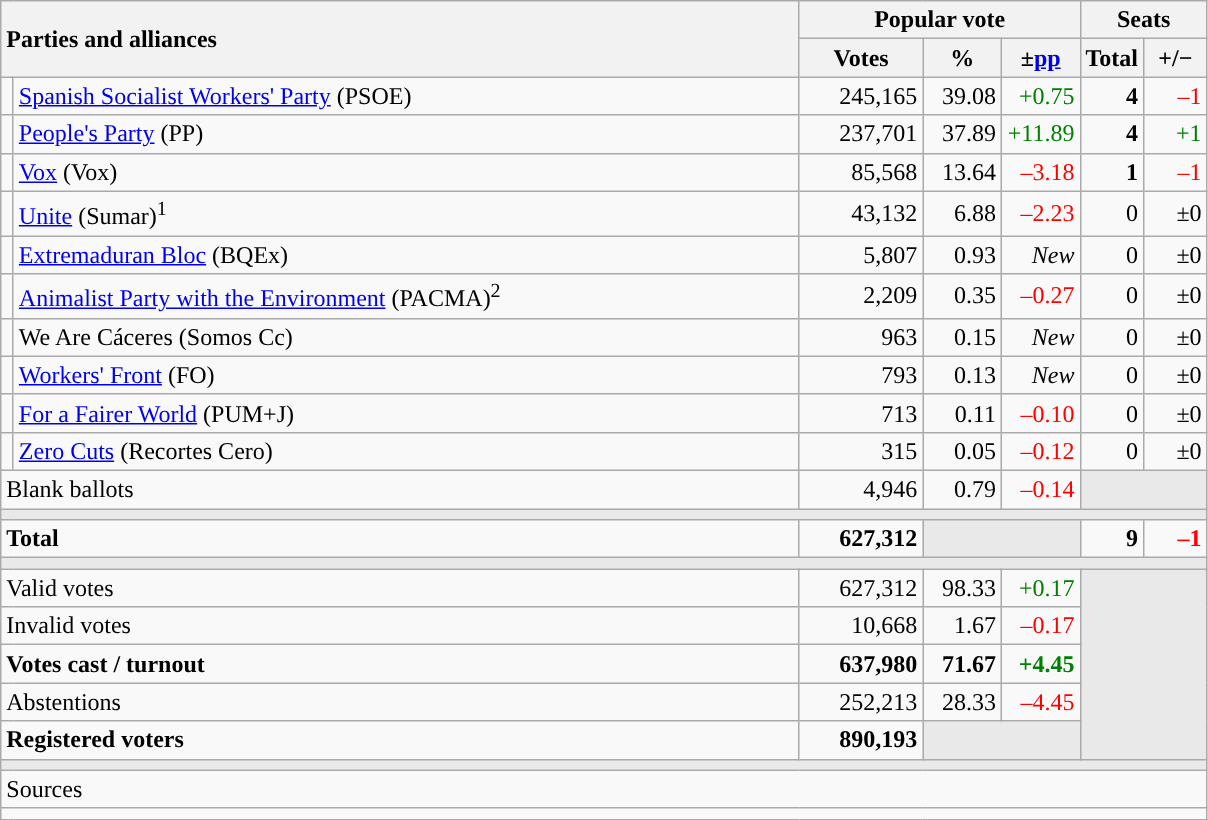<table class="wikitable" style="text-align:right;">
<tr>
<th style="text-align:left;" rowspan="2" colspan="2" width="525">Parties and alliances</th>
<th colspan="3">Popular vote</th>
<th colspan="2">Seats</th>
</tr>
<tr>
<th width="75">Votes</th>
<th width="45">%</th>
<th width="45">±<a href='#'>pp</a></th>
<th width="35">Total</th>
<th width="35">+/−</th>
</tr>
<tr>
<td width="1" style="color:inherit;background:"></td>
<td align="left"><a href='#'>Spanish Socialist Workers' Party</a> (PSOE)</td>
<td>245,165</td>
<td>39.08</td>
<td style="color:green;">+0.75</td>
<td><strong>4</strong></td>
<td style="color:red;">–1</td>
</tr>
<tr>
<td style="color:inherit;background:"></td>
<td align="left"><a href='#'>People's Party</a> (PP)</td>
<td>237,701</td>
<td>37.89</td>
<td style="color:green;">+11.89</td>
<td><strong>4</strong></td>
<td style="color:green;">+1</td>
</tr>
<tr>
<td style="color:inherit;background:"></td>
<td align="left"><a href='#'>Vox</a> (Vox)</td>
<td>85,568</td>
<td>13.64</td>
<td style="color:red;">–3.18</td>
<td><strong>1</strong></td>
<td style="color:red;">–1</td>
</tr>
<tr>
<td style="color:inherit;background:"></td>
<td align="left"><a href='#'>Unite</a> (Sumar)<sup>1</sup></td>
<td>43,132</td>
<td>6.88</td>
<td style="color:red;">–2.23</td>
<td>0</td>
<td>±0</td>
</tr>
<tr>
<td style="color:inherit;background:"></td>
<td align="left"><a href='#'>Extremaduran Bloc</a> (BQEx)</td>
<td>5,807</td>
<td>0.93</td>
<td><em>New</em></td>
<td>0</td>
<td>±0</td>
</tr>
<tr>
<td style="color:inherit;background:"></td>
<td align="left"><a href='#'>Animalist Party with the Environment</a> (PACMA)<sup>2</sup></td>
<td>2,209</td>
<td>0.35</td>
<td style="color:red;">–0.27</td>
<td>0</td>
<td>±0</td>
</tr>
<tr>
<td style="color:inherit;background:"></td>
<td align="left">We Are Cáceres (Somos Cc)</td>
<td>963</td>
<td>0.15</td>
<td><em>New</em></td>
<td>0</td>
<td>±0</td>
</tr>
<tr>
<td style="color:inherit;background:"></td>
<td align="left"><a href='#'>Workers' Front</a> (FO)</td>
<td>793</td>
<td>0.13</td>
<td><em>New</em></td>
<td>0</td>
<td>±0</td>
</tr>
<tr>
<td style="color:inherit;background:"></td>
<td align="left"><a href='#'>For a Fairer World</a> (PUM+J)</td>
<td>713</td>
<td>0.11</td>
<td style="color:red;">–0.10</td>
<td>0</td>
<td>±0</td>
</tr>
<tr>
<td style="color:inherit;background:"></td>
<td align="left"><a href='#'>Zero Cuts</a> (Recortes Cero)</td>
<td>315</td>
<td>0.05</td>
<td style="color:red;">–0.12</td>
<td>0</td>
<td>±0</td>
</tr>
<tr>
<td align="left" colspan="2">Blank ballots</td>
<td>4,946</td>
<td>0.79</td>
<td style="color:red;">–0.14</td>
<td bgcolor="#E9E9E9" colspan="2"></td>
</tr>
<tr>
<td colspan="7" bgcolor="#E9E9E9"></td>
</tr>
<tr style="font-weight:bold;">
<td align="left" colspan="2">Total</td>
<td>627,312</td>
<td bgcolor="#E9E9E9" colspan="2"></td>
<td>9</td>
<td style="color:red;">–1</td>
</tr>
<tr>
<td colspan="7" bgcolor="#E9E9E9"></td>
</tr>
<tr>
<td align="left" colspan="2">Valid votes</td>
<td>627,312</td>
<td>98.33</td>
<td style="color:green;">+0.17</td>
<td bgcolor="#E9E9E9" colspan="2" rowspan="5"></td>
</tr>
<tr>
<td align="left" colspan="2">Invalid votes</td>
<td>10,668</td>
<td>1.67</td>
<td style="color:red;">–0.17</td>
</tr>
<tr style="font-weight:bold;">
<td align="left" colspan="2">Votes cast / turnout</td>
<td>637,980</td>
<td>71.67</td>
<td style="color:green;">+4.45</td>
</tr>
<tr>
<td align="left" colspan="2">Abstentions</td>
<td>252,213</td>
<td>28.33</td>
<td style="color:red;">–4.45</td>
</tr>
<tr style="font-weight:bold;">
<td align="left" colspan="2">Registered voters</td>
<td>890,193</td>
<td bgcolor="#E9E9E9" colspan="2"></td>
</tr>
<tr>
<td colspan="7" bgcolor="#E9E9E9"></td>
</tr>
<tr>
<td align="left" colspan="7">Sources</td>
</tr>
<tr>
<td colspan="7" style="text-align:left; max-width:790px;"></td>
</tr>
</table>
